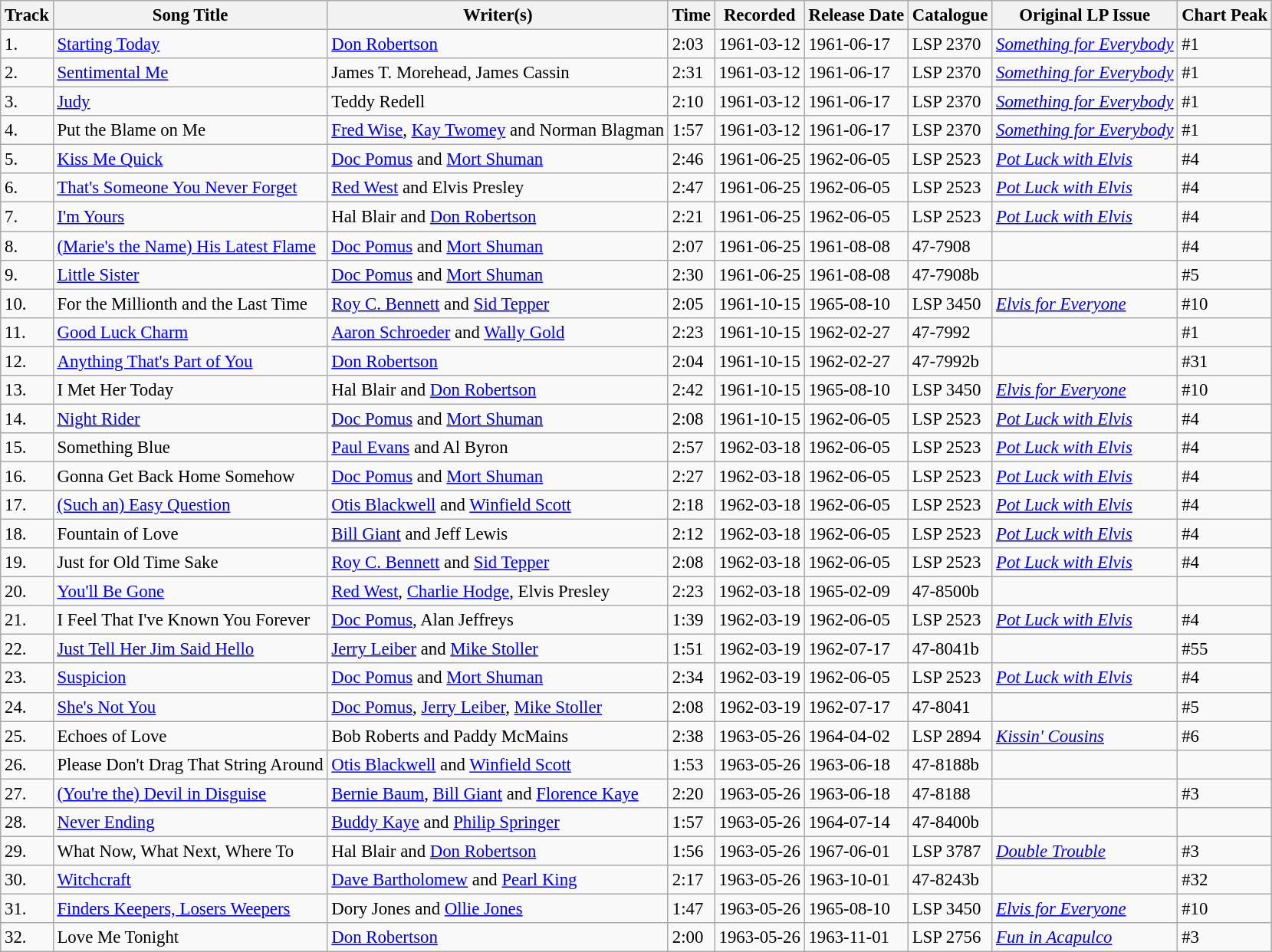<table class="wikitable" style="font-size:95%;">
<tr>
<th>Track</th>
<th>Song Title</th>
<th>Writer(s)</th>
<th>Time</th>
<th>Recorded</th>
<th>Release Date</th>
<th>Catalogue</th>
<th>Original LP Issue</th>
<th>Chart Peak</th>
</tr>
<tr>
<td>1.</td>
<td><a href='#'>Starting Today</a></td>
<td><a href='#'>Don Robertson</a></td>
<td>2:03</td>
<td>1961-03-12</td>
<td>1961-06-17</td>
<td>LSP 2370</td>
<td><em><a href='#'>Something for Everybody</a></em></td>
<td>#1</td>
</tr>
<tr>
<td>2.</td>
<td><a href='#'>Sentimental Me</a></td>
<td>James T. Morehead, James Cassin</td>
<td>2:31</td>
<td>1961-03-12</td>
<td>1961-06-17</td>
<td>LSP 2370</td>
<td><em><a href='#'>Something for Everybody</a></em></td>
<td>#1</td>
</tr>
<tr>
<td>3.</td>
<td><a href='#'>Judy</a></td>
<td>Teddy Redell</td>
<td>2:10</td>
<td>1961-03-12</td>
<td>1961-06-17</td>
<td>LSP 2370</td>
<td><em><a href='#'>Something for Everybody</a></em></td>
<td>#1</td>
</tr>
<tr>
<td>4.</td>
<td>Put the Blame on Me</td>
<td><a href='#'>Fred Wise</a>, <a href='#'>Kay Twomey</a> and Norman Blagman</td>
<td>1:57</td>
<td>1961-03-12</td>
<td>1961-06-17</td>
<td>LSP 2370</td>
<td><em><a href='#'>Something for Everybody</a></em></td>
<td>#1</td>
</tr>
<tr>
<td>5.</td>
<td><a href='#'>Kiss Me Quick</a></td>
<td><a href='#'>Doc Pomus</a> and <a href='#'>Mort Shuman</a></td>
<td>2:46</td>
<td>1961-06-25</td>
<td>1962-06-05</td>
<td>LSP 2523</td>
<td><em><a href='#'>Pot Luck with Elvis</a></em></td>
<td>#4</td>
</tr>
<tr>
<td>6.</td>
<td><a href='#'>That's Someone You Never Forget</a></td>
<td><a href='#'>Red West</a> and Elvis Presley</td>
<td>2:47</td>
<td>1961-06-25</td>
<td>1962-06-05</td>
<td>LSP 2523</td>
<td><em><a href='#'>Pot Luck with Elvis</a></em></td>
<td>#4</td>
</tr>
<tr>
<td>7.</td>
<td><a href='#'>I'm Yours</a></td>
<td>Hal Blair and <a href='#'>Don Robertson</a></td>
<td>2:21</td>
<td>1961-06-25</td>
<td>1962-06-05</td>
<td>LSP 2523</td>
<td><em><a href='#'>Pot Luck with Elvis</a></em></td>
<td>#4</td>
</tr>
<tr>
<td>8.</td>
<td><a href='#'>(Marie's the Name) His Latest Flame</a></td>
<td><a href='#'>Doc Pomus</a> and <a href='#'>Mort Shuman</a></td>
<td>2:07</td>
<td>1961-06-25</td>
<td>1961-08-08</td>
<td>47-7908</td>
<td></td>
<td>#4</td>
</tr>
<tr>
<td>9.</td>
<td><a href='#'>Little Sister</a></td>
<td><a href='#'>Doc Pomus</a> and <a href='#'>Mort Shuman</a></td>
<td>2:30</td>
<td>1961-06-25</td>
<td>1961-08-08</td>
<td>47-7908b</td>
<td></td>
<td>#5</td>
</tr>
<tr>
<td>10.</td>
<td>For the Millionth and the Last Time</td>
<td><a href='#'>Roy C. Bennett</a> and <a href='#'>Sid Tepper</a></td>
<td>2:05</td>
<td>1961-10-15</td>
<td>1965-08-10</td>
<td>LSP 3450</td>
<td><em><a href='#'>Elvis for Everyone</a></em></td>
<td>#10</td>
</tr>
<tr>
<td>11.</td>
<td><a href='#'>Good Luck Charm</a></td>
<td><a href='#'>Aaron Schroeder</a> and <a href='#'>Wally Gold</a></td>
<td>2:23</td>
<td>1961-10-15</td>
<td>1962-02-27</td>
<td>47-7992</td>
<td></td>
<td>#1</td>
</tr>
<tr>
<td>12.</td>
<td><a href='#'>Anything That's Part of You</a></td>
<td><a href='#'>Don Robertson</a></td>
<td>2:04</td>
<td>1961-10-15</td>
<td>1962-02-27</td>
<td>47-7992b</td>
<td></td>
<td>#31</td>
</tr>
<tr>
<td>13.</td>
<td>I Met Her Today</td>
<td>Hal Blair and <a href='#'>Don Robertson</a></td>
<td>2:42</td>
<td>1961-10-15</td>
<td>1965-08-10</td>
<td>LSP 3450</td>
<td><em><a href='#'>Elvis for Everyone</a></em></td>
<td>#10</td>
</tr>
<tr>
<td>14.</td>
<td><a href='#'>Night Rider</a></td>
<td><a href='#'>Doc Pomus</a> and <a href='#'>Mort Shuman</a></td>
<td>2:08</td>
<td>1961-10-15</td>
<td>1962-06-05</td>
<td>LSP 2523</td>
<td><em><a href='#'>Pot Luck with Elvis</a></em></td>
<td>#4</td>
</tr>
<tr>
<td>15.</td>
<td>Something Blue</td>
<td><a href='#'>Paul Evans</a> and Al Byron</td>
<td>2:57</td>
<td>1962-03-18</td>
<td>1962-06-05</td>
<td>LSP 2523</td>
<td><em><a href='#'>Pot Luck with Elvis</a></em></td>
<td>#4</td>
</tr>
<tr>
<td>16.</td>
<td>Gonna Get Back Home Somehow</td>
<td><a href='#'>Doc Pomus</a> and <a href='#'>Mort Shuman</a></td>
<td>2:27</td>
<td>1962-03-18</td>
<td>1962-06-05</td>
<td>LSP 2523</td>
<td><em><a href='#'>Pot Luck with Elvis</a></em></td>
<td>#4</td>
</tr>
<tr>
<td>17.</td>
<td><a href='#'>(Such an) Easy Question</a></td>
<td><a href='#'>Otis Blackwell</a> and <a href='#'>Winfield Scott</a></td>
<td>2:18</td>
<td>1962-03-18</td>
<td>1962-06-05</td>
<td>LSP 2523</td>
<td><em><a href='#'>Pot Luck with Elvis</a></em></td>
<td>#4</td>
</tr>
<tr>
<td>18.</td>
<td>Fountain of Love</td>
<td><a href='#'>Bill Giant</a> and Jeff Lewis</td>
<td>2:12</td>
<td>1962-03-18</td>
<td>1962-06-05</td>
<td>LSP 2523</td>
<td><em><a href='#'>Pot Luck with Elvis</a></em></td>
<td>#4</td>
</tr>
<tr>
<td>19.</td>
<td>Just for Old Time Sake</td>
<td><a href='#'>Roy C. Bennett</a> and <a href='#'>Sid Tepper</a></td>
<td>2:08</td>
<td>1962-03-18</td>
<td>1962-06-05</td>
<td>LSP 2523</td>
<td><em><a href='#'>Pot Luck with Elvis</a></em></td>
<td>#4</td>
</tr>
<tr>
<td>20.</td>
<td><a href='#'>You'll Be Gone</a></td>
<td><a href='#'>Red West</a>, <a href='#'>Charlie Hodge</a>, Elvis Presley</td>
<td>2:23</td>
<td>1962-03-18</td>
<td>1965-02-09</td>
<td>47-8500b</td>
<td></td>
<td></td>
</tr>
<tr>
<td>21.</td>
<td>I Feel That I've Known You Forever</td>
<td><a href='#'>Doc Pomus</a>, Alan Jeffreys</td>
<td>1:39</td>
<td>1962-03-19</td>
<td>1962-06-05</td>
<td>LSP 2523</td>
<td><em><a href='#'>Pot Luck with Elvis</a></em></td>
<td>#4</td>
</tr>
<tr>
<td>22.</td>
<td><a href='#'>Just Tell Her Jim Said Hello</a></td>
<td><a href='#'>Jerry Leiber</a> and <a href='#'>Mike Stoller</a></td>
<td>1:51</td>
<td>1962-03-19</td>
<td>1962-07-17</td>
<td>47-8041b</td>
<td></td>
<td>#55</td>
</tr>
<tr>
<td>23.</td>
<td><a href='#'>Suspicion</a></td>
<td><a href='#'>Doc Pomus</a> and <a href='#'>Mort Shuman</a></td>
<td>2:34</td>
<td>1962-03-19</td>
<td>1962-06-05</td>
<td>LSP 2523</td>
<td><em><a href='#'>Pot Luck with Elvis</a></em></td>
<td>#4</td>
</tr>
<tr>
<td>24.</td>
<td><a href='#'>She's Not You</a></td>
<td><a href='#'>Doc Pomus</a>, <a href='#'>Jerry Leiber</a>, <a href='#'>Mike Stoller</a></td>
<td>2:08</td>
<td>1962-03-19</td>
<td>1962-07-17</td>
<td>47-8041</td>
<td></td>
<td>#5</td>
</tr>
<tr>
<td>25.</td>
<td>Echoes of Love</td>
<td>Bob Roberts and Paddy McMains</td>
<td>2:38</td>
<td>1963-05-26</td>
<td>1964-04-02</td>
<td>LSP 2894</td>
<td><em><a href='#'>Kissin' Cousins</a></em></td>
<td>#6</td>
</tr>
<tr>
<td>26.</td>
<td>Please Don't Drag That String Around</td>
<td><a href='#'>Otis Blackwell</a> and <a href='#'>Winfield Scott</a></td>
<td>1:53</td>
<td>1963-05-26</td>
<td>1963-06-18</td>
<td>47-8188b</td>
<td></td>
<td></td>
</tr>
<tr>
<td>27.</td>
<td><a href='#'>(You're the) Devil in Disguise</a></td>
<td><a href='#'>Bernie Baum</a>, <a href='#'>Bill Giant</a> and <a href='#'>Florence Kaye</a></td>
<td>2:20</td>
<td>1963-05-26</td>
<td>1963-06-18</td>
<td>47-8188</td>
<td></td>
<td>#3</td>
</tr>
<tr>
<td>28.</td>
<td><a href='#'>Never Ending</a></td>
<td><a href='#'>Buddy Kaye</a> and <a href='#'>Philip Springer</a></td>
<td>1:57</td>
<td>1963-05-26</td>
<td>1964-07-14</td>
<td>47-8400b</td>
<td></td>
<td></td>
</tr>
<tr>
<td>29.</td>
<td>What Now, What Next, Where To</td>
<td>Hal Blair and <a href='#'>Don Robertson</a></td>
<td>1:56</td>
<td>1963-05-26</td>
<td>1967-06-01</td>
<td>LSP 3787</td>
<td><em><a href='#'>Double Trouble</a></em></td>
<td>#3</td>
</tr>
<tr>
<td>30.</td>
<td><a href='#'>Witchcraft</a></td>
<td><a href='#'>Dave Bartholomew</a> and <a href='#'>Pearl King</a></td>
<td>2:17</td>
<td>1963-05-26</td>
<td>1963-10-01</td>
<td>47-8243b</td>
<td></td>
<td>#32</td>
</tr>
<tr>
<td>31.</td>
<td><a href='#'>Finders Keepers, Losers Weepers</a></td>
<td>Dory Jones and <a href='#'>Ollie Jones</a></td>
<td>1:47</td>
<td>1963-05-26</td>
<td>1965-08-10</td>
<td>LSP 3450</td>
<td><em><a href='#'>Elvis for Everyone</a></em></td>
<td>#10</td>
</tr>
<tr>
<td>32.</td>
<td>Love Me Tonight</td>
<td><a href='#'>Don Robertson</a></td>
<td>2:00</td>
<td>1963-05-26</td>
<td>1963-11-01</td>
<td>LSP 2756</td>
<td><em><a href='#'>Fun in Acapulco</a></em></td>
<td>#3</td>
</tr>
</table>
